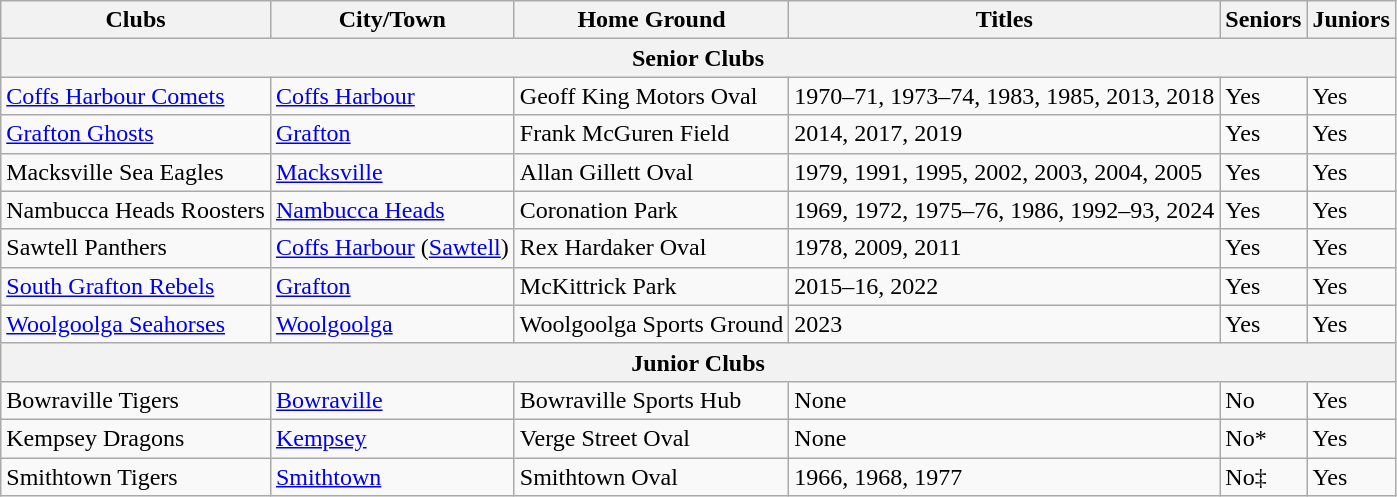<table class="wikitable sortable">
<tr>
<th>Clubs</th>
<th>City/Town</th>
<th>Home Ground</th>
<th>Titles</th>
<th>Seniors</th>
<th>Juniors</th>
</tr>
<tr>
<th colspan="6">Senior Clubs</th>
</tr>
<tr>
<td> <a href='#'>Coffs Harbour Comets</a></td>
<td><a href='#'>Coffs Harbour</a></td>
<td>Geoff King Motors Oval</td>
<td>1970–71, 1973–74, 1983, 1985, 2013, 2018</td>
<td>Yes</td>
<td>Yes</td>
</tr>
<tr>
<td> <a href='#'>Grafton Ghosts</a></td>
<td><a href='#'>Grafton</a></td>
<td>Frank McGuren Field</td>
<td>2014, 2017, 2019</td>
<td>Yes</td>
<td>Yes</td>
</tr>
<tr>
<td> Macksville Sea Eagles</td>
<td><a href='#'>Macksville</a></td>
<td>Allan Gillett Oval</td>
<td>1979, 1991, 1995, 2002, 2003, 2004, 2005</td>
<td>Yes</td>
<td>Yes</td>
</tr>
<tr>
<td> Nambucca Heads Roosters</td>
<td><a href='#'>Nambucca Heads</a></td>
<td>Coronation Park</td>
<td>1969, 1972, 1975–76, 1986, 1992–93, 2024</td>
<td>Yes</td>
<td>Yes</td>
</tr>
<tr>
<td> Sawtell Panthers</td>
<td><a href='#'>Coffs Harbour</a> (<a href='#'>Sawtell</a>)</td>
<td>Rex Hardaker Oval</td>
<td>1978, 2009, 2011</td>
<td>Yes</td>
<td>Yes</td>
</tr>
<tr>
<td> <a href='#'>South Grafton Rebels</a></td>
<td><a href='#'>Grafton</a></td>
<td>McKittrick Park</td>
<td>2015–16, 2022</td>
<td>Yes</td>
<td>Yes</td>
</tr>
<tr>
<td> <a href='#'>Woolgoolga Seahorses</a></td>
<td><a href='#'>Woolgoolga</a></td>
<td>Woolgoolga Sports Ground</td>
<td>2023</td>
<td>Yes</td>
<td>Yes</td>
</tr>
<tr>
<th colspan="6">Junior Clubs</th>
</tr>
<tr>
<td> Bowraville Tigers</td>
<td><a href='#'>Bowraville</a></td>
<td>Bowraville Sports Hub</td>
<td>None</td>
<td>No</td>
<td>Yes</td>
</tr>
<tr>
<td> Kempsey Dragons</td>
<td><a href='#'>Kempsey</a></td>
<td>Verge Street Oval</td>
<td>None</td>
<td>No*</td>
<td>Yes</td>
</tr>
<tr>
<td> Smithtown Tigers</td>
<td><a href='#'>Smithtown</a></td>
<td>Smithtown Oval</td>
<td>1966, 1968, 1977</td>
<td>No‡</td>
<td>Yes</td>
</tr>
</table>
